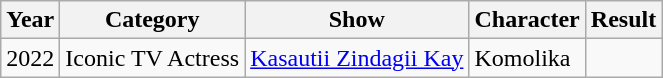<table class="wikitable sortable">
<tr>
<th>Year</th>
<th>Category</th>
<th>Show</th>
<th>Character</th>
<th>Result</th>
</tr>
<tr>
<td>2022</td>
<td>Iconic TV Actress</td>
<td><a href='#'>Kasautii Zindagii Kay</a></td>
<td>Komolika</td>
<td></td>
</tr>
</table>
